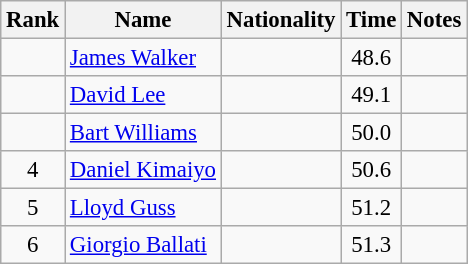<table class="wikitable sortable" style="text-align:center;font-size:95%">
<tr>
<th>Rank</th>
<th>Name</th>
<th>Nationality</th>
<th>Time</th>
<th>Notes</th>
</tr>
<tr>
<td></td>
<td align=left><a href='#'>James Walker</a></td>
<td align=left></td>
<td>48.6</td>
<td></td>
</tr>
<tr>
<td></td>
<td align=left><a href='#'>David Lee</a></td>
<td align=left></td>
<td>49.1</td>
<td></td>
</tr>
<tr>
<td></td>
<td align=left><a href='#'>Bart Williams</a></td>
<td align=left></td>
<td>50.0</td>
<td></td>
</tr>
<tr>
<td>4</td>
<td align=left><a href='#'>Daniel Kimaiyo</a></td>
<td align=left></td>
<td>50.6</td>
<td></td>
</tr>
<tr>
<td>5</td>
<td align=left><a href='#'>Lloyd Guss</a></td>
<td align=left></td>
<td>51.2</td>
<td></td>
</tr>
<tr>
<td>6</td>
<td align=left><a href='#'>Giorgio Ballati</a></td>
<td align=left></td>
<td>51.3</td>
<td></td>
</tr>
</table>
